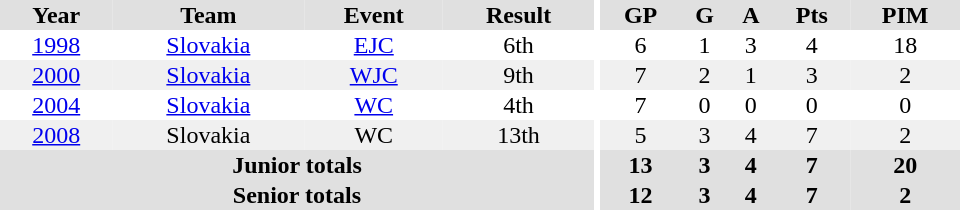<table border="0" cellpadding="1" cellspacing="0" ID="Table3" style="text-align:center; width:40em">
<tr ALIGN="center" bgcolor="#e0e0e0">
<th>Year</th>
<th>Team</th>
<th>Event</th>
<th>Result</th>
<th rowspan="99" bgcolor="#ffffff"></th>
<th>GP</th>
<th>G</th>
<th>A</th>
<th>Pts</th>
<th>PIM</th>
</tr>
<tr>
<td><a href='#'>1998</a></td>
<td><a href='#'>Slovakia</a></td>
<td><a href='#'>EJC</a></td>
<td>6th</td>
<td>6</td>
<td>1</td>
<td>3</td>
<td>4</td>
<td>18</td>
</tr>
<tr bgcolor="#f0f0f0">
<td><a href='#'>2000</a></td>
<td><a href='#'>Slovakia</a></td>
<td><a href='#'>WJC</a></td>
<td>9th</td>
<td>7</td>
<td>2</td>
<td>1</td>
<td>3</td>
<td>2</td>
</tr>
<tr>
<td><a href='#'>2004</a></td>
<td><a href='#'>Slovakia</a></td>
<td><a href='#'>WC</a></td>
<td>4th</td>
<td>7</td>
<td>0</td>
<td>0</td>
<td>0</td>
<td>0</td>
</tr>
<tr bgcolor="#f0f0f0">
<td><a href='#'>2008</a></td>
<td>Slovakia</td>
<td>WC</td>
<td>13th</td>
<td>5</td>
<td>3</td>
<td>4</td>
<td>7</td>
<td>2</td>
</tr>
<tr bgcolor="#e0e0e0">
<th colspan="4">Junior totals</th>
<th>13</th>
<th>3</th>
<th>4</th>
<th>7</th>
<th>20</th>
</tr>
<tr bgcolor="#e0e0e0">
<th colspan="4">Senior totals</th>
<th>12</th>
<th>3</th>
<th>4</th>
<th>7</th>
<th>2</th>
</tr>
</table>
